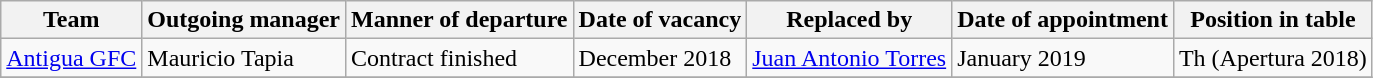<table class="wikitable">
<tr>
<th>Team</th>
<th>Outgoing manager</th>
<th>Manner of departure</th>
<th>Date of vacancy</th>
<th>Replaced by</th>
<th>Date of appointment</th>
<th>Position in table</th>
</tr>
<tr>
<td><a href='#'>Antigua GFC</a></td>
<td> Mauricio Tapia</td>
<td>Contract finished</td>
<td>December 2018</td>
<td> <a href='#'>Juan Antonio Torres</a></td>
<td>January 2019</td>
<td>Th (Apertura 2018)</td>
</tr>
<tr>
</tr>
</table>
